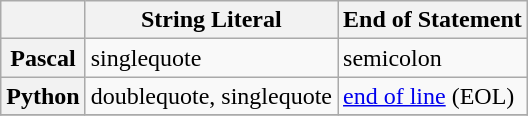<table class="wikitable">
<tr>
<th></th>
<th>String Literal</th>
<th>End of Statement</th>
</tr>
<tr>
<th>Pascal</th>
<td>singlequote</td>
<td>semicolon</td>
</tr>
<tr>
<th>Python</th>
<td>doublequote, singlequote</td>
<td><a href='#'>end of line</a> (EOL)</td>
</tr>
<tr>
</tr>
</table>
